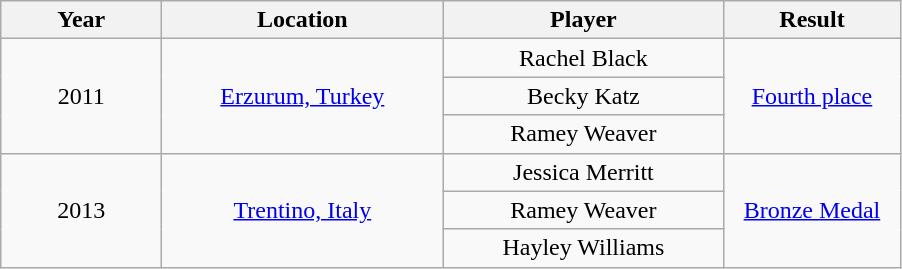<table class="wikitable" style="text-align: center;">
<tr>
<th scope="col" width="100px">Year</th>
<th scope="col" width="180px">Location</th>
<th scope="col" width="180px">Player</th>
<th scope="col" width="110px">Result</th>
</tr>
<tr>
<td rowspan="3">2011</td>
<td rowspan="3"> <a href='#'>Erzurum, Turkey</a></td>
<td> Rachel Black</td>
<td rowspan="3"><a href='#'>Fourth place</a></td>
</tr>
<tr>
<td> Becky Katz</td>
</tr>
<tr>
<td> Ramey Weaver</td>
</tr>
<tr>
<td rowspan="3">2013</td>
<td rowspan="3"> <a href='#'>Trentino, Italy</a></td>
<td> Jessica Merritt</td>
<td rowspan="3"><a href='#'>Bronze Medal</a></td>
</tr>
<tr>
<td> Ramey Weaver</td>
</tr>
<tr>
<td> Hayley Williams</td>
</tr>
</table>
